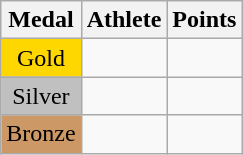<table class="wikitable">
<tr>
<th>Medal</th>
<th>Athlete</th>
<th>Points</th>
</tr>
<tr>
<td style="text-align:center;background-color:gold;">Gold</td>
<td></td>
<td></td>
</tr>
<tr>
<td style="text-align:center;background-color:silver;">Silver</td>
<td></td>
<td></td>
</tr>
<tr>
<td style="text-align:center;background-color:#CC9966;">Bronze</td>
<td></td>
<td></td>
</tr>
</table>
